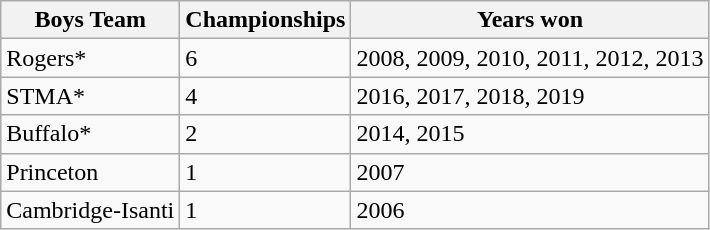<table class="wikitable">
<tr>
<th>Boys Team</th>
<th>Championships</th>
<th>Years won</th>
</tr>
<tr>
<td>Rogers*</td>
<td>6</td>
<td>2008, 2009, 2010, 2011, 2012, 2013</td>
</tr>
<tr>
<td>STMA*</td>
<td>4</td>
<td>2016, 2017, 2018, 2019</td>
</tr>
<tr>
<td>Buffalo*</td>
<td>2</td>
<td>2014, 2015</td>
</tr>
<tr>
<td>Princeton</td>
<td>1</td>
<td>2007</td>
</tr>
<tr>
<td>Cambridge-Isanti</td>
<td>1</td>
<td>2006</td>
</tr>
</table>
